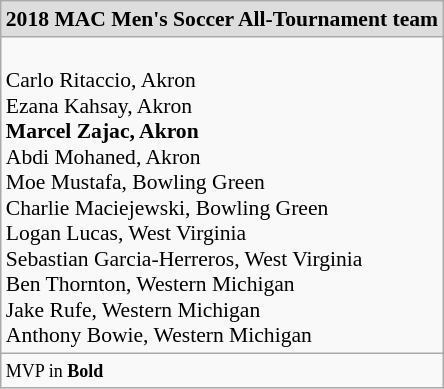<table class="wikitable" style="white-space:nowrap; font-size:90%;">
<tr>
<td colspan="7" style="text-align:center; background:#ddd;"><strong>2018 MAC Men's Soccer All-Tournament team</strong></td>
</tr>
<tr>
<td><br>Carlo Ritaccio, Akron<br>
Ezana Kahsay, Akron<br>
<strong>Marcel Zajac, Akron</strong><br>
Abdi Mohaned, Akron<br>
Moe Mustafa, Bowling Green<br>
Charlie Maciejewski, Bowling Green<br>
Logan Lucas, West Virginia<br>
Sebastian Garcia-Herreros, West Virginia<br>
Ben Thornton, Western Michigan<br>
Jake Rufe, Western Michigan<br>
Anthony Bowie, Western Michigan</td>
</tr>
<tr>
<td><small>MVP in <strong>Bold</strong></small></td>
</tr>
</table>
